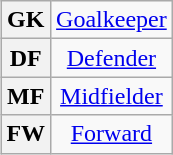<table class="wikitable plainrowheaders" style="text-align:center;margin-left:1em;float:right">
<tr>
<th>GK</th>
<td><a href='#'>Goalkeeper</a></td>
</tr>
<tr>
<th>DF</th>
<td><a href='#'>Defender</a></td>
</tr>
<tr>
<th>MF</th>
<td><a href='#'>Midfielder</a></td>
</tr>
<tr>
<th>FW</th>
<td><a href='#'>Forward</a></td>
</tr>
</table>
